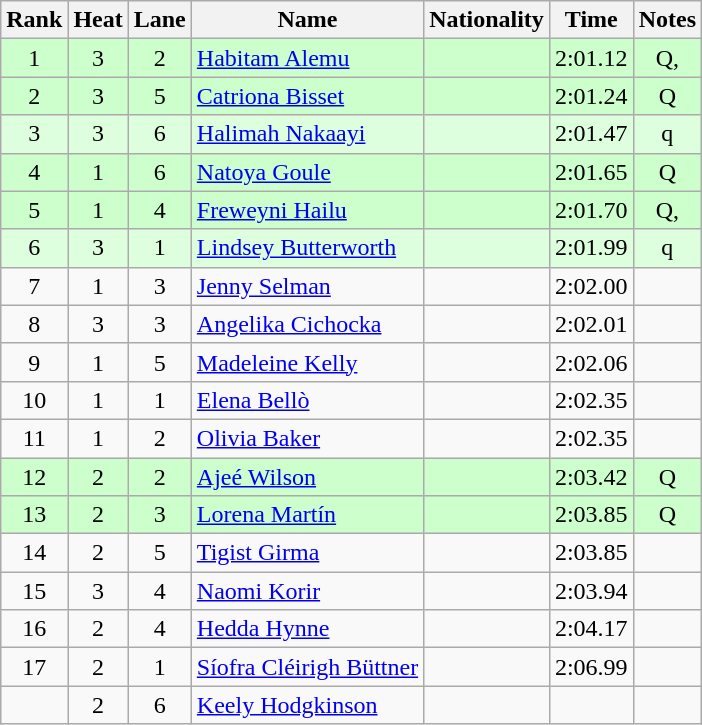<table class="wikitable sortable" style="text-align:center">
<tr>
<th>Rank</th>
<th>Heat</th>
<th>Lane</th>
<th>Name</th>
<th>Nationality</th>
<th>Time</th>
<th>Notes</th>
</tr>
<tr bgcolor=ccffcc>
<td>1</td>
<td>3</td>
<td>2</td>
<td align=left><a href='#'>Habitam Alemu</a></td>
<td align=left></td>
<td>2:01.12</td>
<td>Q,</td>
</tr>
<tr bgcolor=ccffcc>
<td>2</td>
<td>3</td>
<td>5</td>
<td align=left><a href='#'>Catriona Bisset</a></td>
<td align=left></td>
<td>2:01.24</td>
<td>Q</td>
</tr>
<tr bgcolor=ddffdd>
<td>3</td>
<td>3</td>
<td>6</td>
<td align=left><a href='#'>Halimah Nakaayi</a></td>
<td align=left></td>
<td>2:01.47</td>
<td>q</td>
</tr>
<tr bgcolor=ccffcc>
<td>4</td>
<td>1</td>
<td>6</td>
<td align=left><a href='#'>Natoya Goule</a></td>
<td align=left></td>
<td>2:01.65</td>
<td>Q</td>
</tr>
<tr bgcolor=ccffcc>
<td>5</td>
<td>1</td>
<td>4</td>
<td align=left><a href='#'>Freweyni Hailu</a></td>
<td align=left></td>
<td>2:01.70</td>
<td>Q, </td>
</tr>
<tr bgcolor=ddffdd>
<td>6</td>
<td>3</td>
<td>1</td>
<td align=left><a href='#'>Lindsey Butterworth</a></td>
<td align=left></td>
<td>2:01.99</td>
<td>q</td>
</tr>
<tr>
<td>7</td>
<td>1</td>
<td>3</td>
<td align=left><a href='#'>Jenny Selman</a></td>
<td align=left></td>
<td>2:02.00</td>
<td></td>
</tr>
<tr>
<td>8</td>
<td>3</td>
<td>3</td>
<td align=left><a href='#'>Angelika Cichocka</a></td>
<td align=left></td>
<td>2:02.01</td>
<td></td>
</tr>
<tr>
<td>9</td>
<td>1</td>
<td>5</td>
<td align=left><a href='#'>Madeleine Kelly</a></td>
<td align=left></td>
<td>2:02.06</td>
<td></td>
</tr>
<tr>
<td>10</td>
<td>1</td>
<td>1</td>
<td align=left><a href='#'>Elena Bellò</a></td>
<td align=left></td>
<td>2:02.35</td>
<td></td>
</tr>
<tr>
<td>11</td>
<td>1</td>
<td>2</td>
<td align=left><a href='#'>Olivia Baker</a></td>
<td align=left></td>
<td>2:02.35</td>
<td></td>
</tr>
<tr bgcolor=ccffcc>
<td>12</td>
<td>2</td>
<td>2</td>
<td align=left><a href='#'>Ajeé Wilson</a></td>
<td align=left></td>
<td>2:03.42</td>
<td>Q</td>
</tr>
<tr bgcolor=ccffcc>
<td>13</td>
<td>2</td>
<td>3</td>
<td align=left><a href='#'>Lorena Martín</a></td>
<td align=left></td>
<td>2:03.85</td>
<td>Q</td>
</tr>
<tr>
<td>14</td>
<td>2</td>
<td>5</td>
<td align=left><a href='#'>Tigist Girma</a></td>
<td align=left></td>
<td>2:03.85</td>
<td></td>
</tr>
<tr>
<td>15</td>
<td>3</td>
<td>4</td>
<td align=left><a href='#'>Naomi Korir</a></td>
<td align=left></td>
<td>2:03.94</td>
<td></td>
</tr>
<tr>
<td>16</td>
<td>2</td>
<td>4</td>
<td align=left><a href='#'>Hedda Hynne</a></td>
<td align=left></td>
<td>2:04.17</td>
<td></td>
</tr>
<tr>
<td>17</td>
<td>2</td>
<td>1</td>
<td align=left><a href='#'>Síofra Cléirigh Büttner</a></td>
<td align=left></td>
<td>2:06.99</td>
<td></td>
</tr>
<tr>
<td></td>
<td>2</td>
<td>6</td>
<td align=left><a href='#'>Keely Hodgkinson</a></td>
<td align=left></td>
<td></td>
<td></td>
</tr>
</table>
